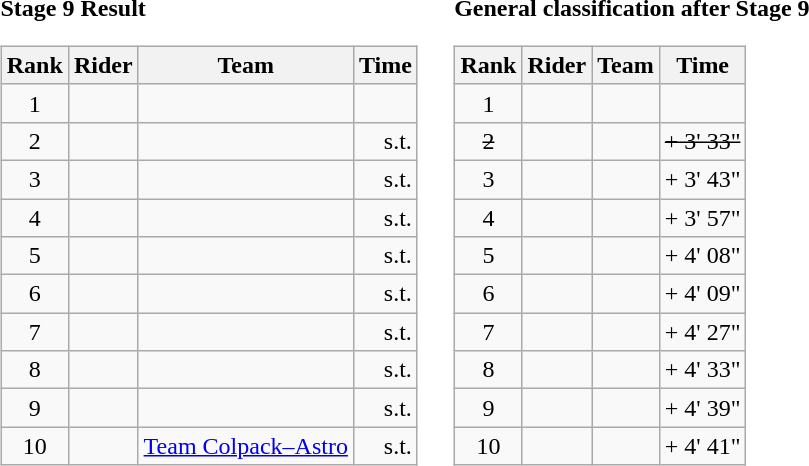<table>
<tr>
<td><strong>Stage 9 Result</strong><br><table class="wikitable">
<tr>
<th scope="col">Rank</th>
<th scope="col">Rider</th>
<th scope="col">Team</th>
<th scope="col">Time</th>
</tr>
<tr>
<td style="text-align:center;">1</td>
<td></td>
<td></td>
<td style="text-align:right;"></td>
</tr>
<tr>
<td style="text-align:center;">2</td>
<td></td>
<td></td>
<td style="text-align:right;">s.t.</td>
</tr>
<tr>
<td style="text-align:center;">3</td>
<td></td>
<td></td>
<td style="text-align:right;">s.t.</td>
</tr>
<tr>
<td style="text-align:center;">4</td>
<td></td>
<td></td>
<td style="text-align:right;">s.t.</td>
</tr>
<tr>
<td style="text-align:center;">5</td>
<td></td>
<td></td>
<td style="text-align:right;">s.t.</td>
</tr>
<tr>
<td style="text-align:center;">6</td>
<td></td>
<td></td>
<td style="text-align:right;">s.t.</td>
</tr>
<tr>
<td style="text-align:center;">7</td>
<td></td>
<td></td>
<td style="text-align:right;">s.t.</td>
</tr>
<tr>
<td style="text-align:center;">8</td>
<td></td>
<td></td>
<td style="text-align:right;">s.t.</td>
</tr>
<tr>
<td style="text-align:center;">9</td>
<td></td>
<td></td>
<td style="text-align:right;">s.t.</td>
</tr>
<tr>
<td style="text-align:center;">10</td>
<td></td>
<td><a href='#'>Team Colpack–Astro</a></td>
<td style="text-align:right;">s.t.</td>
</tr>
</table>
</td>
<td></td>
<td><strong>General classification after Stage 9</strong><br><table class="wikitable">
<tr>
<th scope="col">Rank</th>
<th scope="col">Rider</th>
<th scope="col">Team</th>
<th scope="col">Time</th>
</tr>
<tr>
<td style="text-align:center;">1</td>
<td></td>
<td></td>
<td style="text-align:right;"></td>
</tr>
<tr>
<td style="text-align:center;"><s>2</s></td>
<td><s></s></td>
<td><s></s></td>
<td style="text-align:right;"><s>+ 3' 33"</s></td>
</tr>
<tr>
<td style="text-align:center;">3</td>
<td></td>
<td></td>
<td style="text-align:right;">+ 3' 43"</td>
</tr>
<tr>
<td style="text-align:center;">4</td>
<td></td>
<td></td>
<td style="text-align:right;">+ 3' 57"</td>
</tr>
<tr>
<td style="text-align:center;">5</td>
<td></td>
<td></td>
<td style="text-align:right;">+ 4' 08"</td>
</tr>
<tr>
<td style="text-align:center;">6</td>
<td></td>
<td></td>
<td style="text-align:right;">+ 4' 09"</td>
</tr>
<tr>
<td style="text-align:center;">7</td>
<td></td>
<td></td>
<td style="text-align:right;">+ 4' 27"</td>
</tr>
<tr>
<td style="text-align:center;">8</td>
<td></td>
<td></td>
<td style="text-align:right;">+ 4' 33"</td>
</tr>
<tr>
<td style="text-align:center;">9</td>
<td></td>
<td></td>
<td style="text-align:right;">+ 4' 39"</td>
</tr>
<tr>
<td style="text-align:center;">10</td>
<td></td>
<td></td>
<td style="text-align:right;">+ 4' 41"</td>
</tr>
</table>
</td>
</tr>
</table>
